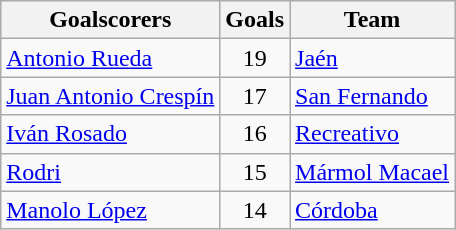<table class="wikitable sortable">
<tr>
<th>Goalscorers</th>
<th>Goals</th>
<th>Team</th>
</tr>
<tr>
<td> <a href='#'>Antonio Rueda</a></td>
<td align=center>19</td>
<td><a href='#'>Jaén</a></td>
</tr>
<tr>
<td> <a href='#'>Juan Antonio Crespín</a></td>
<td align=center>17</td>
<td><a href='#'>San Fernando</a></td>
</tr>
<tr>
<td> <a href='#'>Iván Rosado</a></td>
<td align=center>16</td>
<td><a href='#'>Recreativo</a></td>
</tr>
<tr>
<td> <a href='#'>Rodri</a></td>
<td align=center>15</td>
<td><a href='#'>Mármol Macael</a></td>
</tr>
<tr>
<td> <a href='#'>Manolo López</a></td>
<td align=center>14</td>
<td><a href='#'>Córdoba</a></td>
</tr>
</table>
